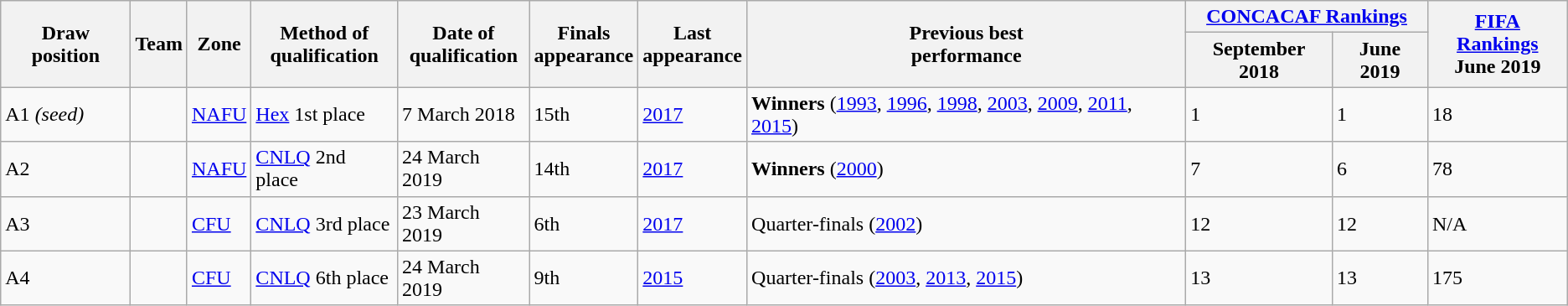<table class="wikitable sortable">
<tr>
<th rowspan=2>Draw position</th>
<th rowspan=2>Team</th>
<th rowspan=2>Zone</th>
<th rowspan=2>Method of<br>qualification</th>
<th rowspan=2>Date of<br>qualification</th>
<th rowspan=2>Finals<br>appearance</th>
<th rowspan=2>Last<br>appearance</th>
<th rowspan=2>Previous best<br>performance</th>
<th colspan=2><a href='#'>CONCACAF Rankings</a></th>
<th rowspan=2><a href='#'>FIFA Rankings</a><br>June 2019</th>
</tr>
<tr>
<th>September 2018</th>
<th>June 2019</th>
</tr>
<tr>
<td>A1 <em>(seed)</em></td>
<td style=white-space:nowrap></td>
<td><a href='#'>NAFU</a></td>
<td data-sort-value="H1"><a href='#'>Hex</a> 1st place</td>
<td data-sort-value="1">7 March 2018</td>
<td>15th</td>
<td><a href='#'>2017</a></td>
<td data-sort-value="1.1"><strong>Winners</strong> (<a href='#'>1993</a>, <a href='#'>1996</a>, <a href='#'>1998</a>, <a href='#'>2003</a>, <a href='#'>2009</a>, <a href='#'>2011</a>, <a href='#'>2015</a>)</td>
<td>1</td>
<td>1</td>
<td>18</td>
</tr>
<tr>
<td>A2</td>
<td style=white-space:nowrap></td>
<td><a href='#'>NAFU</a></td>
<td data-sort-value="Q02"><a href='#'>CNLQ</a> 2nd place</td>
<td data-sort-value="12">24 March 2019</td>
<td>14th</td>
<td><a href='#'>2017</a></td>
<td data-sort-value="1.2"><strong>Winners</strong> (<a href='#'>2000</a>)</td>
<td>7</td>
<td>6</td>
<td>78</td>
</tr>
<tr>
<td>A3</td>
<td style=white-space:nowrap></td>
<td><a href='#'>CFU</a></td>
<td data-sort-value="Q03"><a href='#'>CNLQ</a> 3rd place</td>
<td data-sort-value="9">23 March 2019</td>
<td>6th</td>
<td><a href='#'>2017</a></td>
<td data-sort-value="5.2">Quarter-finals (<a href='#'>2002</a>)</td>
<td>12</td>
<td>12</td>
<td data-sort-value="999">N/A</td>
</tr>
<tr>
<td>A4</td>
<td style=white-space:nowrap></td>
<td><a href='#'>CFU</a></td>
<td data-sort-value="Q06"><a href='#'>CNLQ</a> 6th place</td>
<td data-sort-value="14">24 March 2019</td>
<td>9th</td>
<td><a href='#'>2015</a></td>
<td data-sort-value="5.1">Quarter-finals (<a href='#'>2003</a>, <a href='#'>2013</a>, <a href='#'>2015</a>)</td>
<td>13</td>
<td>13</td>
<td>175</td>
</tr>
</table>
